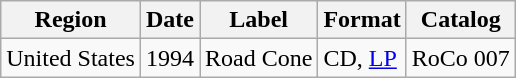<table class="wikitable">
<tr>
<th>Region</th>
<th>Date</th>
<th>Label</th>
<th>Format</th>
<th>Catalog</th>
</tr>
<tr>
<td>United States</td>
<td>1994</td>
<td>Road Cone</td>
<td>CD, <a href='#'>LP</a></td>
<td>RoCo 007</td>
</tr>
</table>
